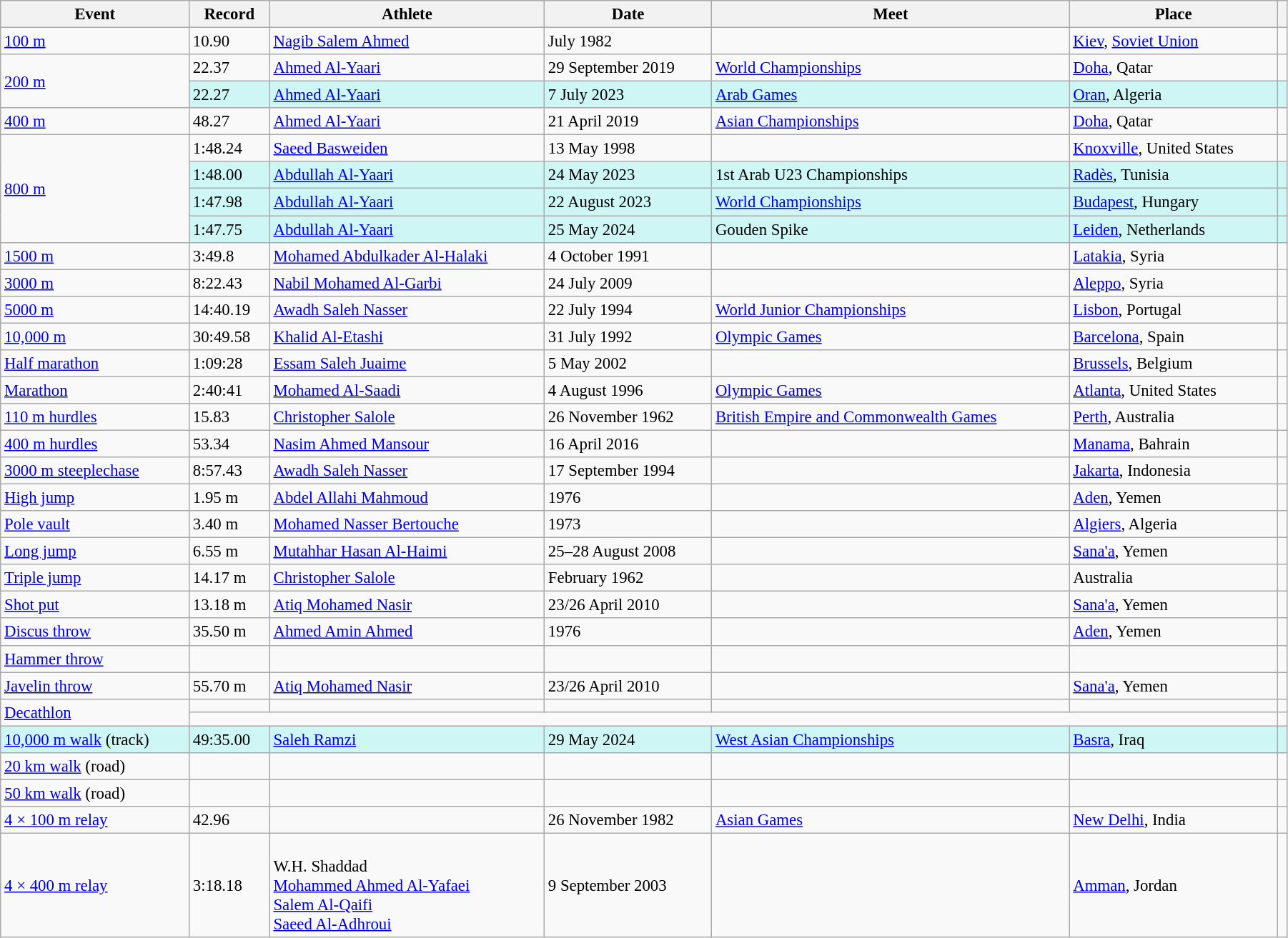<table class="wikitable" style="font-size:95%; width: 95%;">
<tr>
<th>Event</th>
<th>Record</th>
<th>Athlete</th>
<th>Date</th>
<th>Meet</th>
<th>Place</th>
<th></th>
</tr>
<tr>
<td><a href='#'>100 m</a></td>
<td>10.90</td>
<td><a href='#'>Nagib Salem Ahmed</a></td>
<td>July 1982</td>
<td></td>
<td><a href='#'>Kiev</a>, <a href='#'>Soviet Union</a></td>
<td></td>
</tr>
<tr>
<td rowspan=2><a href='#'>200 m</a></td>
<td>22.37 </td>
<td><a href='#'>Ahmed Al-Yaari</a></td>
<td>29 September 2019</td>
<td><a href='#'>World Championships</a></td>
<td><a href='#'>Doha</a>, Qatar</td>
<td></td>
</tr>
<tr bgcolor="#CEF6F5">
<td>22.27 </td>
<td><a href='#'>Ahmed Al-Yaari</a></td>
<td>7 July 2023</td>
<td><a href='#'>Arab Games</a></td>
<td><a href='#'>Oran</a>, Algeria</td>
<td></td>
</tr>
<tr>
<td><a href='#'>400 m</a></td>
<td>48.27</td>
<td><a href='#'>Ahmed Al-Yaari</a></td>
<td>21 April 2019</td>
<td><a href='#'>Asian Championships</a></td>
<td><a href='#'>Doha</a>, Qatar</td>
<td></td>
</tr>
<tr>
<td rowspan=4><a href='#'>800 m</a></td>
<td>1:48.24</td>
<td><a href='#'>Saeed Basweiden</a></td>
<td>13 May 1998</td>
<td></td>
<td><a href='#'>Knoxville</a>, United States</td>
<td></td>
</tr>
<tr bgcolor="#CEF6F5">
<td>1:48.00</td>
<td><a href='#'>Abdullah Al-Yaari</a></td>
<td>24 May 2023</td>
<td>1st Arab U23 Championships</td>
<td><a href='#'>Radès</a>, Tunisia</td>
<td></td>
</tr>
<tr bgcolor="#CEF6F5">
<td>1:47.98</td>
<td><a href='#'>Abdullah Al-Yaari</a></td>
<td>22 August 2023</td>
<td><a href='#'>World Championships</a></td>
<td><a href='#'>Budapest</a>, Hungary</td>
<td></td>
</tr>
<tr bgcolor="#CEF6F5">
<td>1:47.75</td>
<td><a href='#'>Abdullah Al-Yaari</a></td>
<td>25 May 2024</td>
<td>Gouden Spike</td>
<td><a href='#'>Leiden</a>, Netherlands</td>
<td></td>
</tr>
<tr>
<td><a href='#'>1500 m</a></td>
<td>3:49.8</td>
<td><a href='#'>Mohamed Abdulkader Al-Halaki</a></td>
<td>4 October 1991</td>
<td></td>
<td><a href='#'>Latakia</a>, Syria</td>
<td></td>
</tr>
<tr>
<td><a href='#'>3000 m</a></td>
<td>8:22.43</td>
<td><a href='#'>Nabil Mohamed Al-Garbi</a></td>
<td>24 July 2009</td>
<td></td>
<td><a href='#'>Aleppo</a>, Syria</td>
<td></td>
</tr>
<tr>
<td><a href='#'>5000 m</a></td>
<td>14:40.19</td>
<td><a href='#'>Awadh Saleh Nasser</a></td>
<td>22 July 1994</td>
<td><a href='#'>World Junior Championships</a></td>
<td><a href='#'>Lisbon</a>, Portugal</td>
<td></td>
</tr>
<tr>
<td><a href='#'>10,000 m</a></td>
<td>30:49.58</td>
<td><a href='#'>Khalid Al-Etashi</a></td>
<td>31 July 1992</td>
<td><a href='#'>Olympic Games</a></td>
<td><a href='#'>Barcelona</a>, Spain</td>
<td></td>
</tr>
<tr>
<td><a href='#'>Half marathon</a></td>
<td>1:09:28</td>
<td><a href='#'>Essam Saleh Juaime</a></td>
<td>5 May 2002</td>
<td></td>
<td><a href='#'>Brussels</a>, Belgium</td>
<td></td>
</tr>
<tr>
<td><a href='#'>Marathon</a></td>
<td>2:40:41</td>
<td><a href='#'>Mohamed Al-Saadi</a></td>
<td>4 August 1996</td>
<td><a href='#'>Olympic Games</a></td>
<td><a href='#'>Atlanta</a>, United States</td>
<td></td>
</tr>
<tr>
<td><a href='#'>110 m hurdles</a></td>
<td>15.83</td>
<td><a href='#'>Christopher Salole</a></td>
<td>26 November 1962</td>
<td><a href='#'>British Empire and Commonwealth Games</a></td>
<td><a href='#'>Perth</a>, Australia</td>
<td></td>
</tr>
<tr>
<td><a href='#'>400 m hurdles</a></td>
<td>53.34</td>
<td><a href='#'>Nasim Ahmed Mansour</a></td>
<td>16 April 2016</td>
<td></td>
<td><a href='#'>Manama</a>, Bahrain</td>
<td></td>
</tr>
<tr>
<td><a href='#'>3000 m steeplechase</a></td>
<td>8:57.43</td>
<td><a href='#'>Awadh Saleh Nasser</a></td>
<td>17 September 1994</td>
<td></td>
<td><a href='#'>Jakarta</a>, Indonesia</td>
<td></td>
</tr>
<tr>
<td><a href='#'>High jump</a></td>
<td>1.95 m</td>
<td><a href='#'>Abdel Allahi Mahmoud</a></td>
<td>1976</td>
<td></td>
<td><a href='#'>Aden</a>, Yemen</td>
<td></td>
</tr>
<tr>
<td><a href='#'>Pole vault</a></td>
<td>3.40 m</td>
<td><a href='#'>Mohamed Nasser Bertouche</a></td>
<td>1973</td>
<td></td>
<td><a href='#'>Algiers</a>, Algeria</td>
<td></td>
</tr>
<tr>
<td><a href='#'>Long jump</a></td>
<td>6.55 m</td>
<td><a href='#'>Mutahhar Hasan Al-Haimi</a></td>
<td>25–28 August 2008</td>
<td></td>
<td><a href='#'>Sana'a</a>, Yemen</td>
<td></td>
</tr>
<tr>
<td><a href='#'>Triple jump</a></td>
<td>14.17 m</td>
<td><a href='#'>Christopher Salole</a></td>
<td>February 1962</td>
<td></td>
<td>Australia</td>
<td></td>
</tr>
<tr>
<td><a href='#'>Shot put</a></td>
<td>13.18 m</td>
<td><a href='#'>Atiq Mohamed Nasir</a></td>
<td>23/26 April 2010</td>
<td></td>
<td><a href='#'>Sana'a</a>, Yemen</td>
<td></td>
</tr>
<tr>
<td><a href='#'>Discus throw</a></td>
<td>35.50 m</td>
<td><a href='#'>Ahmed Amin Ahmed</a></td>
<td>1976</td>
<td></td>
<td><a href='#'>Aden</a>, Yemen</td>
<td></td>
</tr>
<tr>
<td><a href='#'>Hammer throw</a></td>
<td></td>
<td></td>
<td></td>
<td></td>
<td></td>
<td></td>
</tr>
<tr>
<td><a href='#'>Javelin throw</a></td>
<td>55.70 m</td>
<td><a href='#'>Atiq Mohamed Nasir</a></td>
<td>23/26 April 2010</td>
<td></td>
<td><a href='#'>Sana'a</a>, Yemen</td>
<td></td>
</tr>
<tr>
<td rowspan=2><a href='#'>Decathlon</a></td>
<td></td>
<td></td>
<td></td>
<td></td>
<td></td>
<td></td>
</tr>
<tr>
<td colspan=5></td>
<td></td>
</tr>
<tr bgcolor=#CEF6F5>
<td><a href='#'>10,000 m walk</a> (track)</td>
<td>49:35.00</td>
<td><a href='#'>Saleh Ramzi</a></td>
<td>29 May 2024</td>
<td><a href='#'>West Asian Championships</a></td>
<td><a href='#'>Basra</a>, Iraq</td>
<td></td>
</tr>
<tr>
<td><a href='#'>20 km walk</a> (road)</td>
<td></td>
<td></td>
<td></td>
<td></td>
<td></td>
<td></td>
</tr>
<tr>
<td><a href='#'>50 km walk</a> (road)</td>
<td></td>
<td></td>
<td></td>
<td></td>
<td></td>
<td></td>
</tr>
<tr>
<td><a href='#'>4 × 100 m relay</a></td>
<td>42.96</td>
<td></td>
<td>26 November 1982</td>
<td><a href='#'>Asian Games</a></td>
<td><a href='#'>New Delhi</a>, India</td>
<td></td>
</tr>
<tr>
<td><a href='#'>4 × 400 m relay</a></td>
<td>3:18.18</td>
<td><br>W.H. Shaddad<br><a href='#'>Mohammed Ahmed Al-Yafaei</a><br><a href='#'>Salem Al-Qaifi</a><br><a href='#'>Saeed Al-Adhroui</a></td>
<td>9 September 2003</td>
<td></td>
<td><a href='#'>Amman</a>, Jordan</td>
<td></td>
</tr>
</table>
